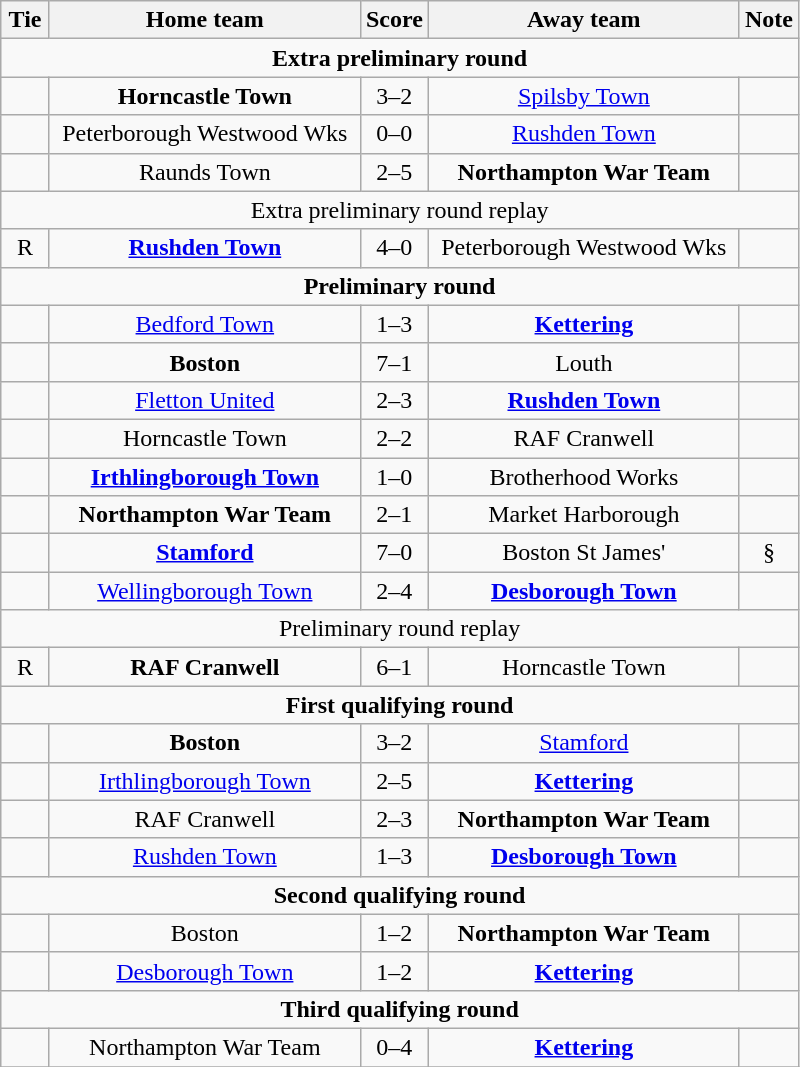<table class="wikitable" style="text-align:center;">
<tr>
<th width=25>Tie</th>
<th width=200>Home team</th>
<th width=20>Score</th>
<th width=200>Away team</th>
<th width=25>Note</th>
</tr>
<tr>
<td colspan="5"><strong>Extra preliminary round</strong></td>
</tr>
<tr>
<td></td>
<td><strong>Horncastle Town</strong></td>
<td>3–2</td>
<td><a href='#'>Spilsby Town</a></td>
<td></td>
</tr>
<tr>
<td></td>
<td>Peterborough Westwood Wks</td>
<td>0–0</td>
<td><a href='#'>Rushden Town</a></td>
<td></td>
</tr>
<tr>
<td></td>
<td>Raunds Town</td>
<td>2–5</td>
<td><strong>Northampton War Team</strong></td>
<td></td>
</tr>
<tr>
<td colspan="5">Extra preliminary round replay</td>
</tr>
<tr>
<td>R</td>
<td><strong><a href='#'>Rushden Town</a></strong></td>
<td>4–0</td>
<td>Peterborough Westwood Wks</td>
<td></td>
</tr>
<tr>
<td colspan="5"><strong>Preliminary round</strong></td>
</tr>
<tr>
<td></td>
<td><a href='#'>Bedford Town</a></td>
<td>1–3</td>
<td><strong><a href='#'>Kettering</a></strong></td>
<td></td>
</tr>
<tr>
<td></td>
<td><strong>Boston</strong></td>
<td>7–1</td>
<td>Louth</td>
<td></td>
</tr>
<tr>
<td></td>
<td><a href='#'>Fletton United</a></td>
<td>2–3</td>
<td><strong><a href='#'>Rushden Town</a></strong></td>
<td></td>
</tr>
<tr>
<td></td>
<td>Horncastle Town</td>
<td>2–2</td>
<td>RAF Cranwell</td>
<td></td>
</tr>
<tr>
<td></td>
<td><strong><a href='#'>Irthlingborough Town</a></strong></td>
<td>1–0</td>
<td>Brotherhood Works</td>
<td></td>
</tr>
<tr>
<td></td>
<td><strong>Northampton War Team</strong></td>
<td>2–1</td>
<td>Market Harborough</td>
<td></td>
</tr>
<tr>
<td></td>
<td><strong><a href='#'>Stamford</a></strong></td>
<td>7–0</td>
<td>Boston St James'</td>
<td>§</td>
</tr>
<tr>
<td></td>
<td><a href='#'>Wellingborough Town</a></td>
<td>2–4</td>
<td><strong><a href='#'>Desborough Town</a></strong></td>
<td></td>
</tr>
<tr>
<td colspan="5">Preliminary round replay</td>
</tr>
<tr>
<td>R</td>
<td><strong>RAF Cranwell</strong></td>
<td>6–1</td>
<td>Horncastle Town</td>
<td></td>
</tr>
<tr>
<td colspan="5"><strong>First qualifying round</strong></td>
</tr>
<tr>
<td></td>
<td><strong>Boston</strong></td>
<td>3–2</td>
<td><a href='#'>Stamford</a></td>
<td></td>
</tr>
<tr>
<td></td>
<td><a href='#'>Irthlingborough Town</a></td>
<td>2–5</td>
<td><strong><a href='#'>Kettering</a></strong></td>
<td></td>
</tr>
<tr>
<td></td>
<td>RAF Cranwell</td>
<td>2–3</td>
<td><strong>Northampton War Team</strong></td>
<td></td>
</tr>
<tr>
<td></td>
<td><a href='#'>Rushden Town</a></td>
<td>1–3</td>
<td><strong><a href='#'>Desborough Town</a></strong></td>
<td></td>
</tr>
<tr>
<td colspan="5"><strong>Second qualifying round</strong></td>
</tr>
<tr>
<td></td>
<td>Boston</td>
<td>1–2</td>
<td><strong>Northampton War Team</strong></td>
<td></td>
</tr>
<tr>
<td></td>
<td><a href='#'>Desborough Town</a></td>
<td>1–2</td>
<td><strong><a href='#'>Kettering</a></strong></td>
<td></td>
</tr>
<tr>
<td colspan="5"><strong>Third qualifying round</strong></td>
</tr>
<tr>
<td></td>
<td>Northampton War Team</td>
<td>0–4</td>
<td><strong><a href='#'>Kettering</a></strong></td>
<td></td>
</tr>
<tr>
</tr>
</table>
